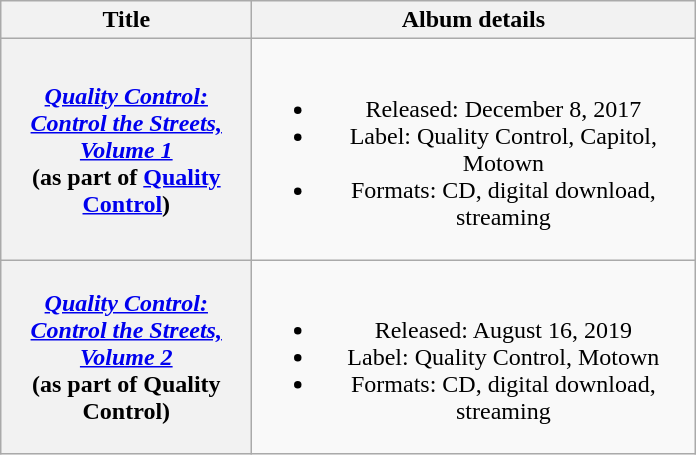<table class="wikitable plainrowheaders" style="text-align:center;">
<tr>
<th scope="col" style="width:10em;">Title</th>
<th scope="col" style="width:18em;">Album details</th>
</tr>
<tr>
<th scope="row"><em><a href='#'>Quality Control: Control the Streets, Volume 1</a></em><br><span>(as part of <a href='#'>Quality Control</a>)</span></th>
<td><br><ul><li>Released: December 8, 2017</li><li>Label: Quality Control, Capitol, Motown</li><li>Formats: CD, digital download, streaming</li></ul></td>
</tr>
<tr>
<th scope="row"><em><a href='#'>Quality Control: Control the Streets, Volume 2</a></em><br><span>(as part of Quality Control)</span></th>
<td><br><ul><li>Released: August 16, 2019</li><li>Label: Quality Control, Motown</li><li>Formats: CD, digital download, streaming</li></ul></td>
</tr>
</table>
